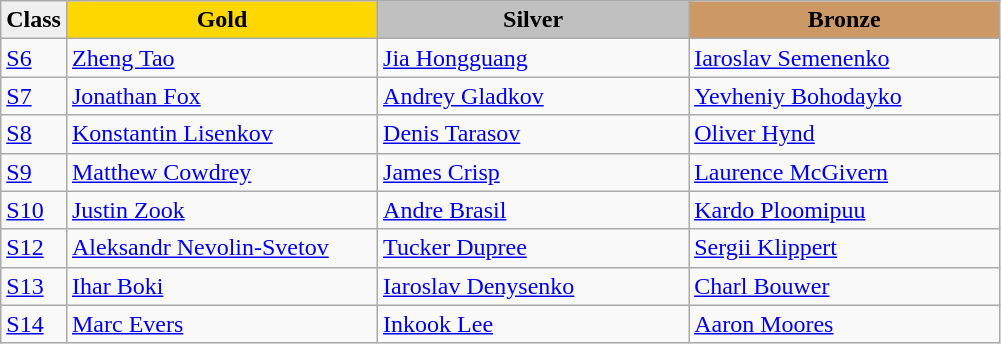<table class="wikitable" style="text-align:left">
<tr align="center">
<td bgcolor=efefef><strong>Class</strong></td>
<td width=200 bgcolor=gold><strong>Gold</strong></td>
<td width=200 bgcolor=silver><strong>Silver</strong></td>
<td width=200 bgcolor=CC9966><strong>Bronze</strong></td>
</tr>
<tr>
<td><a href='#'>S6</a></td>
<td><a href='#'>Zheng Tao</a><br></td>
<td><a href='#'>Jia Hongguang</a><br></td>
<td><a href='#'>Iaroslav Semenenko</a><br></td>
</tr>
<tr>
<td><a href='#'>S7</a></td>
<td><a href='#'>Jonathan Fox</a><br></td>
<td><a href='#'>Andrey Gladkov</a><br></td>
<td><a href='#'>Yevheniy Bohodayko</a><br></td>
</tr>
<tr>
<td><a href='#'>S8</a></td>
<td><a href='#'>Konstantin Lisenkov</a><br></td>
<td><a href='#'>Denis Tarasov</a><br></td>
<td><a href='#'>Oliver Hynd</a><br></td>
</tr>
<tr>
<td><a href='#'>S9</a></td>
<td><a href='#'>Matthew Cowdrey</a><br></td>
<td><a href='#'>James Crisp</a><br></td>
<td><a href='#'>Laurence McGivern</a><br></td>
</tr>
<tr>
<td><a href='#'>S10</a></td>
<td><a href='#'>Justin Zook</a><br></td>
<td><a href='#'>Andre Brasil</a><br></td>
<td><a href='#'>Kardo Ploomipuu</a><br></td>
</tr>
<tr>
<td><a href='#'>S12</a></td>
<td><a href='#'>Aleksandr Nevolin-Svetov</a><br></td>
<td><a href='#'>Tucker Dupree</a><br></td>
<td><a href='#'>Sergii Klippert</a><br></td>
</tr>
<tr>
<td><a href='#'>S13</a></td>
<td><a href='#'>Ihar Boki</a><br></td>
<td><a href='#'>Iaroslav Denysenko</a><br></td>
<td><a href='#'>Charl Bouwer</a><br></td>
</tr>
<tr>
<td><a href='#'>S14</a></td>
<td><a href='#'>Marc Evers</a><br></td>
<td><a href='#'>Inkook Lee</a><br></td>
<td><a href='#'>Aaron Moores</a><br></td>
</tr>
</table>
